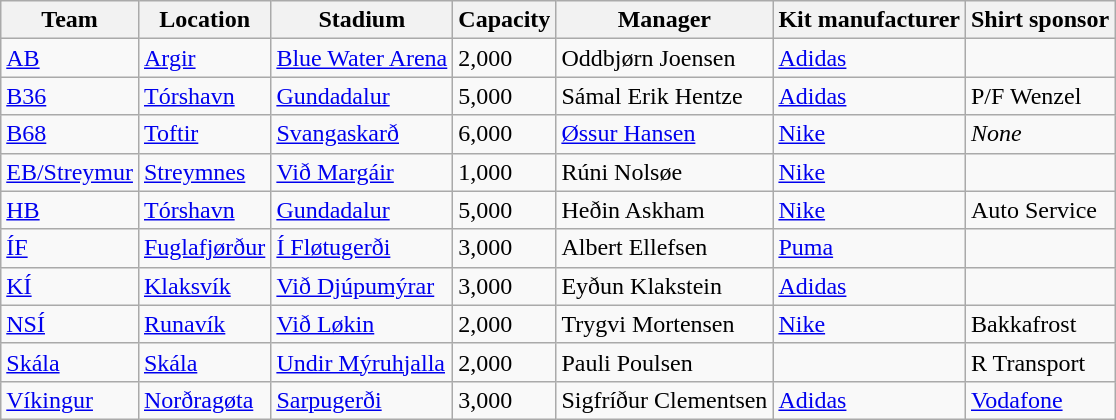<table class="wikitable sortable" style="text-align: left;">
<tr>
<th>Team</th>
<th>Location</th>
<th>Stadium</th>
<th>Capacity</th>
<th>Manager</th>
<th>Kit manufacturer</th>
<th>Shirt sponsor</th>
</tr>
<tr>
<td><a href='#'>AB</a></td>
<td><a href='#'>Argir</a></td>
<td><a href='#'>Blue Water Arena</a></td>
<td>2,000</td>
<td> Oddbjørn Joensen</td>
<td><a href='#'>Adidas</a></td>
<td></td>
</tr>
<tr>
<td><a href='#'>B36</a></td>
<td><a href='#'>Tórshavn</a></td>
<td><a href='#'>Gundadalur</a></td>
<td>5,000</td>
<td> Sámal Erik Hentze</td>
<td><a href='#'>Adidas</a></td>
<td>P/F Wenzel</td>
</tr>
<tr>
<td><a href='#'>B68</a></td>
<td><a href='#'>Toftir</a></td>
<td><a href='#'>Svangaskarð</a></td>
<td>6,000</td>
<td> <a href='#'>Øssur Hansen</a></td>
<td><a href='#'>Nike</a></td>
<td><em>None</em></td>
</tr>
<tr>
<td><a href='#'>EB/Streymur</a></td>
<td><a href='#'>Streymnes</a></td>
<td><a href='#'>Við Margáir</a></td>
<td>1,000</td>
<td> Rúni Nolsøe</td>
<td><a href='#'>Nike</a></td>
<td></td>
</tr>
<tr>
<td><a href='#'>HB</a></td>
<td><a href='#'>Tórshavn</a></td>
<td><a href='#'>Gundadalur</a></td>
<td>5,000</td>
<td> Heðin Askham</td>
<td><a href='#'>Nike</a></td>
<td>Auto Service</td>
</tr>
<tr>
<td><a href='#'>ÍF</a></td>
<td><a href='#'>Fuglafjørður</a></td>
<td><a href='#'>Í Fløtugerði</a></td>
<td>3,000</td>
<td> Albert Ellefsen</td>
<td><a href='#'>Puma</a></td>
<td></td>
</tr>
<tr>
<td><a href='#'>KÍ</a></td>
<td><a href='#'>Klaksvík</a></td>
<td><a href='#'>Við Djúpumýrar</a></td>
<td>3,000</td>
<td> Eyðun Klakstein</td>
<td><a href='#'>Adidas</a></td>
<td></td>
</tr>
<tr>
<td><a href='#'>NSÍ</a></td>
<td><a href='#'>Runavík</a></td>
<td><a href='#'>Við Løkin</a></td>
<td>2,000</td>
<td> Trygvi Mortensen</td>
<td><a href='#'>Nike</a></td>
<td>Bakkafrost</td>
</tr>
<tr>
<td><a href='#'>Skála</a></td>
<td><a href='#'>Skála</a></td>
<td><a href='#'>Undir Mýruhjalla</a></td>
<td>2,000</td>
<td> Pauli Poulsen</td>
<td></td>
<td>R Transport</td>
</tr>
<tr>
<td><a href='#'>Víkingur</a></td>
<td><a href='#'>Norðragøta</a></td>
<td><a href='#'>Sarpugerði</a></td>
<td>3,000</td>
<td> Sigfríður Clementsen</td>
<td><a href='#'>Adidas</a></td>
<td><a href='#'>Vodafone</a></td>
</tr>
</table>
